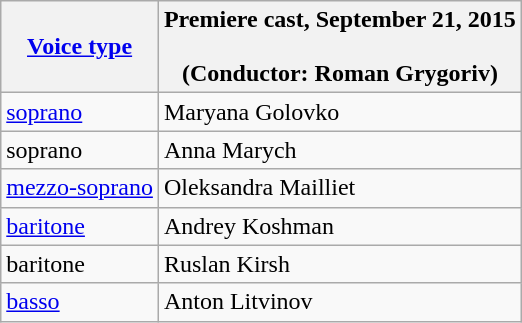<table class="wikitable">
<tr>
<th><a href='#'>Voice type</a></th>
<th>Premiere cast, September 21, 2015<br><br>(Conductor: Roman Grygoriv)</th>
</tr>
<tr>
<td><a href='#'>soprano</a></td>
<td>Maryana Golovko</td>
</tr>
<tr>
<td>soprano</td>
<td>Anna Marych</td>
</tr>
<tr>
<td><a href='#'>mezzo-soprano</a></td>
<td>Oleksandra Mailliet</td>
</tr>
<tr>
<td><a href='#'>baritone</a></td>
<td>Andrey Koshman</td>
</tr>
<tr>
<td>baritone</td>
<td>Ruslan Kirsh</td>
</tr>
<tr>
<td><a href='#'>basso</a></td>
<td>Anton Litvinov</td>
</tr>
</table>
